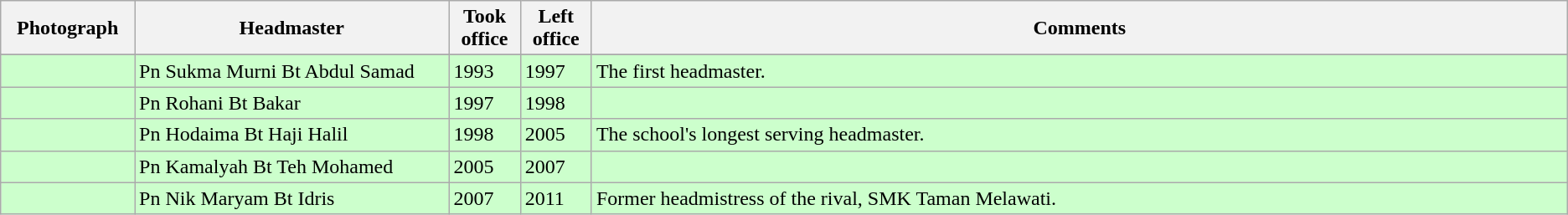<table class="wikitable">
<tr>
<th scope="col" width="100">Photograph</th>
<th scope="col" width="250">Headmaster</th>
<th scope="col" width="50">Took office</th>
<th scope="col" width="50">Left office</th>
<th scope="col" width="800">Comments</th>
</tr>
<tr bgcolor=#cccccc>
</tr>
<tr bgcolor=#CCFFCC>
<td></td>
<td>Pn Sukma Murni Bt Abdul Samad</td>
<td>1993</td>
<td>1997</td>
<td>The first headmaster.</td>
</tr>
<tr bgcolor=#CCFFCC>
<td></td>
<td>Pn Rohani Bt Bakar</td>
<td>1997</td>
<td>1998</td>
<td></td>
</tr>
<tr bgcolor=#CCFFCC>
<td></td>
<td>Pn Hodaima Bt Haji Halil</td>
<td>1998</td>
<td>2005</td>
<td>The school's longest serving headmaster.</td>
</tr>
<tr bgcolor=#CCFFCC>
<td></td>
<td>Pn Kamalyah Bt Teh Mohamed</td>
<td>2005</td>
<td>2007</td>
<td></td>
</tr>
<tr bgcolor=#CCFFCC>
<td></td>
<td>Pn Nik Maryam Bt Idris</td>
<td>2007</td>
<td>2011</td>
<td>Former headmistress of the rival, SMK Taman Melawati.</td>
</tr>
</table>
